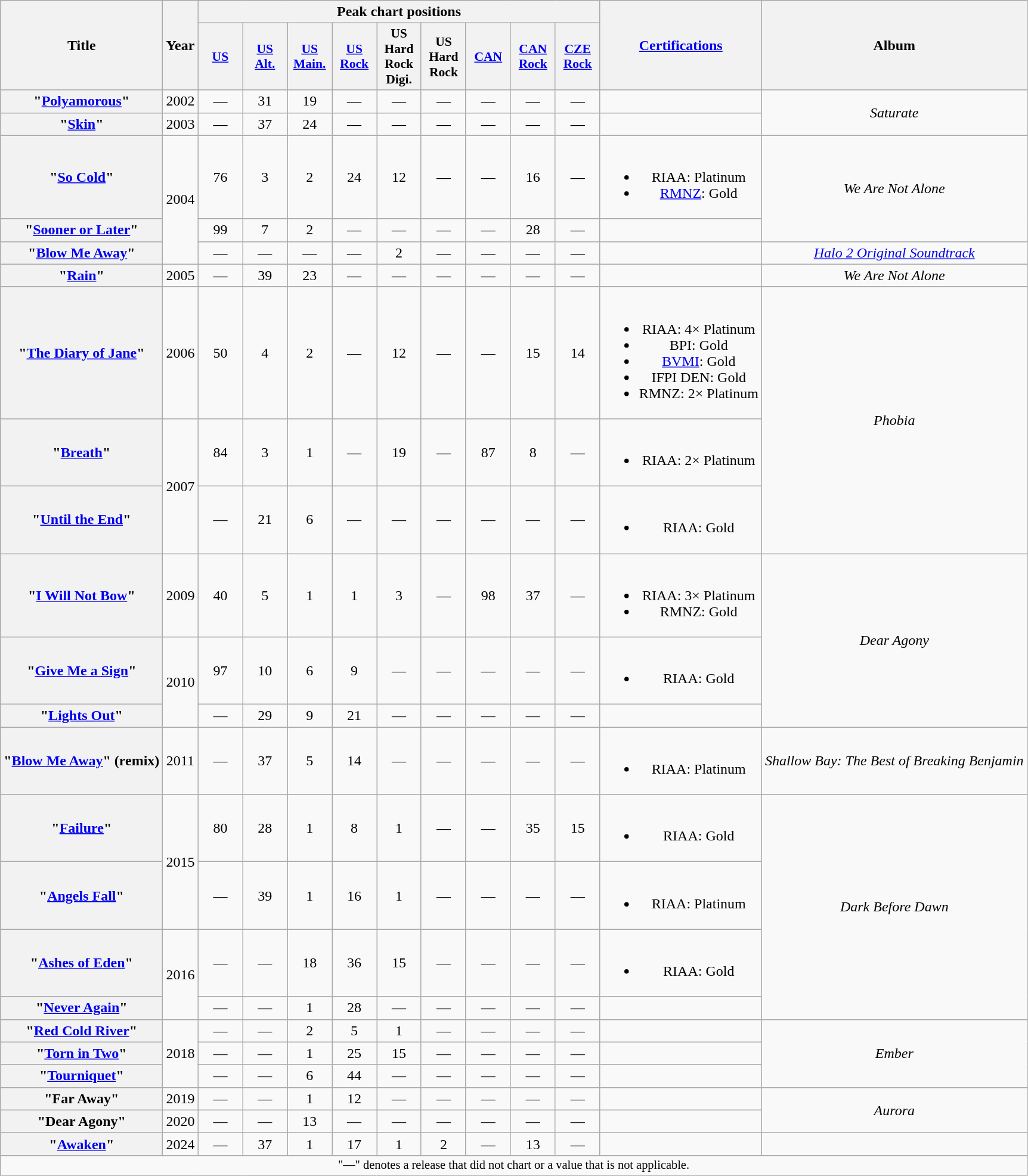<table class="wikitable plainrowheaders" style="text-align:center">
<tr>
<th scope="col" rowspan="2">Title</th>
<th scope="col" rowspan="2">Year</th>
<th scope="col" colspan="9">Peak chart positions</th>
<th scope="col" rowspan="2"><a href='#'>Certifications</a></th>
<th scope="col" rowspan="2">Album</th>
</tr>
<tr>
<th scope="col" style="width:3em;font-size:90%;"><a href='#'>US</a><br></th>
<th scope="col" style="width:3em;font-size:90%;"><a href='#'>US Alt.</a><br></th>
<th scope="col" style="width:3em;font-size:90%;"><a href='#'>US Main.</a><br></th>
<th scope="col" style="width:3em;font-size:90%;"><a href='#'>US Rock</a><br></th>
<th scope="col" style="width:3em;font-size:90%;">US Hard Rock Digi.</th>
<th scope="col" style="width:3em;font-size:90%;">US Hard Rock</th>
<th scope="col" style="width:3em;font-size:90%;"><a href='#'>CAN</a><br></th>
<th scope="col" style="width:3em;font-size:90%;"><a href='#'>CAN<br>Rock</a><br></th>
<th style="width:3em;font-size:90%"><a href='#'>CZE<br>Rock</a><br></th>
</tr>
<tr>
<th scope="row">"<a href='#'>Polyamorous</a>"</th>
<td>2002</td>
<td>—</td>
<td>31</td>
<td>19</td>
<td>—</td>
<td>—</td>
<td>—</td>
<td>—</td>
<td>—</td>
<td>—</td>
<td></td>
<td rowspan="2"><em>Saturate</em></td>
</tr>
<tr>
<th scope="row">"<a href='#'>Skin</a>"</th>
<td>2003</td>
<td>—</td>
<td>37</td>
<td>24</td>
<td>—</td>
<td>—</td>
<td>—</td>
<td>—</td>
<td>—</td>
<td>—</td>
<td></td>
</tr>
<tr>
<th scope="row">"<a href='#'>So Cold</a>"</th>
<td rowspan="3">2004</td>
<td>76</td>
<td>3</td>
<td>2</td>
<td>24</td>
<td>12</td>
<td>—</td>
<td>—</td>
<td>16</td>
<td>—</td>
<td><br><ul><li>RIAA: Platinum</li><li><a href='#'>RMNZ</a>: Gold</li></ul></td>
<td rowspan="2"><em>We Are Not Alone</em></td>
</tr>
<tr>
<th scope="row">"<a href='#'>Sooner or Later</a>"</th>
<td>99</td>
<td>7</td>
<td>2</td>
<td>—</td>
<td>—</td>
<td>—</td>
<td>—</td>
<td>28</td>
<td>—</td>
<td></td>
</tr>
<tr>
<th scope="row">"<a href='#'>Blow Me Away</a>"</th>
<td>—</td>
<td>—</td>
<td>—</td>
<td>—</td>
<td>2</td>
<td>—</td>
<td>—</td>
<td>—</td>
<td>—</td>
<td></td>
<td><em><a href='#'>Halo 2 Original Soundtrack</a></em></td>
</tr>
<tr>
<th scope="row">"<a href='#'>Rain</a>"</th>
<td>2005</td>
<td>—</td>
<td>39</td>
<td>23</td>
<td>—</td>
<td>—</td>
<td>—</td>
<td>—</td>
<td>—</td>
<td>—</td>
<td></td>
<td><em>We Are Not Alone</em></td>
</tr>
<tr>
<th scope="row">"<a href='#'>The Diary of Jane</a>"</th>
<td>2006</td>
<td>50</td>
<td>4</td>
<td>2</td>
<td>—</td>
<td>12</td>
<td>—</td>
<td>—</td>
<td>15</td>
<td>14</td>
<td><br><ul><li>RIAA: 4× Platinum</li><li>BPI: Gold</li><li><a href='#'>BVMI</a>: Gold</li><li>IFPI DEN: Gold</li><li>RMNZ: 2× Platinum</li></ul></td>
<td rowspan="3"><em>Phobia</em></td>
</tr>
<tr>
<th scope="row">"<a href='#'>Breath</a>"</th>
<td rowspan="2">2007</td>
<td>84</td>
<td>3</td>
<td>1</td>
<td>—</td>
<td>19</td>
<td>—</td>
<td>87</td>
<td>8</td>
<td>—</td>
<td><br><ul><li>RIAA: 2× Platinum</li></ul></td>
</tr>
<tr>
<th scope="row">"<a href='#'>Until the End</a>"</th>
<td>—</td>
<td>21</td>
<td>6</td>
<td>—</td>
<td>—</td>
<td>—</td>
<td>—</td>
<td>—</td>
<td>—</td>
<td><br><ul><li>RIAA: Gold</li></ul></td>
</tr>
<tr>
<th scope="row">"<a href='#'>I Will Not Bow</a>"</th>
<td>2009</td>
<td>40</td>
<td>5</td>
<td>1</td>
<td>1</td>
<td>3</td>
<td>—</td>
<td>98</td>
<td>37</td>
<td>—</td>
<td><br><ul><li>RIAA: 3× Platinum</li><li>RMNZ: Gold</li></ul></td>
<td rowspan="3"><em>Dear Agony</em></td>
</tr>
<tr>
<th scope="row">"<a href='#'>Give Me a Sign</a>"</th>
<td rowspan="2">2010</td>
<td>97</td>
<td>10</td>
<td>6</td>
<td>9</td>
<td>—</td>
<td>—</td>
<td>—</td>
<td>—</td>
<td>—</td>
<td><br><ul><li>RIAA: Gold</li></ul></td>
</tr>
<tr>
<th scope="row">"<a href='#'>Lights Out</a>"</th>
<td>—</td>
<td>29</td>
<td>9</td>
<td>21</td>
<td>—</td>
<td>—</td>
<td>—</td>
<td>—</td>
<td>—</td>
<td></td>
</tr>
<tr>
<th scope="row">"<a href='#'>Blow Me Away</a>" (remix) <br></th>
<td>2011</td>
<td>—</td>
<td>37</td>
<td>5</td>
<td>14</td>
<td>—</td>
<td>—</td>
<td>—</td>
<td>—</td>
<td>—</td>
<td><br><ul><li>RIAA: Platinum</li></ul></td>
<td><em>Shallow Bay: The Best of Breaking Benjamin</em></td>
</tr>
<tr>
<th scope="row">"<a href='#'>Failure</a>"</th>
<td rowspan="2">2015</td>
<td>80</td>
<td>28</td>
<td>1</td>
<td>8</td>
<td>1</td>
<td>—</td>
<td>—</td>
<td>35</td>
<td>15</td>
<td><br><ul><li>RIAA: Gold</li></ul></td>
<td rowspan="4"><em>Dark Before Dawn</em></td>
</tr>
<tr>
<th scope="row">"<a href='#'>Angels Fall</a>"</th>
<td>—</td>
<td>39</td>
<td>1</td>
<td>16</td>
<td>1</td>
<td>—</td>
<td>—</td>
<td>—</td>
<td>—</td>
<td><br><ul><li>RIAA: Platinum</li></ul></td>
</tr>
<tr>
<th scope="row">"<a href='#'>Ashes of Eden</a>"</th>
<td rowspan="2">2016</td>
<td>—</td>
<td>—</td>
<td>18</td>
<td>36</td>
<td>15</td>
<td>—</td>
<td>—</td>
<td>—</td>
<td>—</td>
<td><br><ul><li>RIAA: Gold</li></ul></td>
</tr>
<tr>
<th scope="row">"<a href='#'>Never Again</a>"</th>
<td>—</td>
<td>—</td>
<td>1</td>
<td>28</td>
<td>—</td>
<td>—</td>
<td>—</td>
<td>—</td>
<td>—</td>
<td></td>
</tr>
<tr>
<th scope="row">"<a href='#'>Red Cold River</a>"</th>
<td rowspan="3">2018</td>
<td>—</td>
<td>—</td>
<td>2</td>
<td>5</td>
<td>1</td>
<td>—</td>
<td>—</td>
<td>—</td>
<td>—</td>
<td></td>
<td rowspan="3"><em>Ember</em></td>
</tr>
<tr>
<th scope="row">"<a href='#'>Torn in Two</a>"</th>
<td>—</td>
<td>—</td>
<td>1</td>
<td>25</td>
<td>15</td>
<td>—</td>
<td>—</td>
<td>—</td>
<td>—</td>
<td></td>
</tr>
<tr>
<th scope="row">"<a href='#'>Tourniquet</a>"</th>
<td>—</td>
<td>—</td>
<td>6</td>
<td>44</td>
<td>—</td>
<td>—</td>
<td>—</td>
<td>—</td>
<td>—</td>
<td></td>
</tr>
<tr>
<th scope="row">"Far Away"<br></th>
<td>2019</td>
<td>—</td>
<td>—</td>
<td>1</td>
<td>12</td>
<td>—</td>
<td>—</td>
<td>—</td>
<td>—</td>
<td>—</td>
<td></td>
<td rowspan="2"><em>Aurora</em></td>
</tr>
<tr>
<th scope="row">"Dear Agony"<br></th>
<td>2020</td>
<td>—</td>
<td>—</td>
<td>13</td>
<td>—</td>
<td>—</td>
<td>—</td>
<td>—</td>
<td>—</td>
<td>—</td>
<td></td>
</tr>
<tr>
<th scope="row">"<a href='#'>Awaken</a>"</th>
<td>2024</td>
<td>—</td>
<td>37</td>
<td>1</td>
<td>17</td>
<td>1</td>
<td>2</td>
<td>—</td>
<td>13</td>
<td>—</td>
<td></td>
<td></td>
</tr>
<tr>
<td colspan="13" style="font-size: 85%">"—" denotes a release that did not chart or a value that is not applicable.</td>
</tr>
</table>
